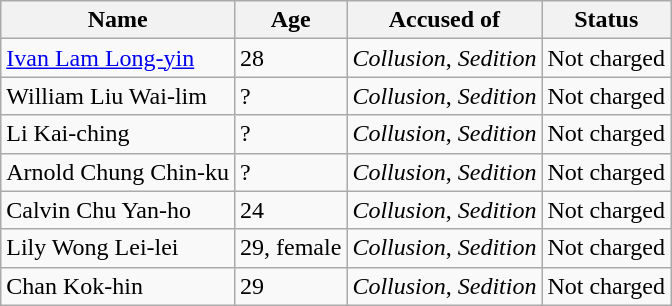<table class="wikitable">
<tr>
<th>Name</th>
<th>Age</th>
<th>Accused of</th>
<th>Status</th>
</tr>
<tr>
<td><a href='#'>Ivan Lam Long-yin</a></td>
<td>28</td>
<td><em>Collusion</em>, <em>Sedition</em></td>
<td>Not charged</td>
</tr>
<tr>
<td>William Liu Wai-lim</td>
<td>?</td>
<td><em>Collusion</em>, <em>Sedition</em></td>
<td>Not charged</td>
</tr>
<tr>
<td>Li Kai-ching</td>
<td>?</td>
<td><em>Collusion</em>, <em>Sedition</em></td>
<td>Not charged</td>
</tr>
<tr>
<td>Arnold Chung Chin-ku</td>
<td>?</td>
<td><em>Collusion</em>, <em>Sedition</em></td>
<td>Not charged</td>
</tr>
<tr>
<td>Calvin Chu Yan-ho</td>
<td>24</td>
<td><em>Collusion</em>, <em>Sedition</em></td>
<td>Not charged</td>
</tr>
<tr>
<td>Lily Wong Lei-lei</td>
<td>29, female</td>
<td><em>Collusion</em>, <em>Sedition</em></td>
<td>Not charged</td>
</tr>
<tr>
<td>Chan Kok-hin</td>
<td>29</td>
<td><em>Collusion</em>, <em>Sedition</em></td>
<td>Not charged</td>
</tr>
</table>
